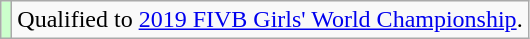<table class="wikitable">
<tr>
<td style="background: #cfc;"></td>
<td>Qualified to <a href='#'>2019 FIVB Girls' World Championship</a>.</td>
</tr>
</table>
